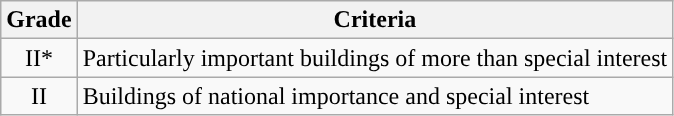<table class="wikitable">
<tr>
<th>Grade</th>
<th>Criteria</th>
</tr>
<tr>
<td align="center" >II*</td>
<td>Particularly important buildings of more than special interest</td>
</tr>
<tr>
<td align="center" >II</td>
<td>Buildings of national importance and special interest</td>
</tr>
</table>
